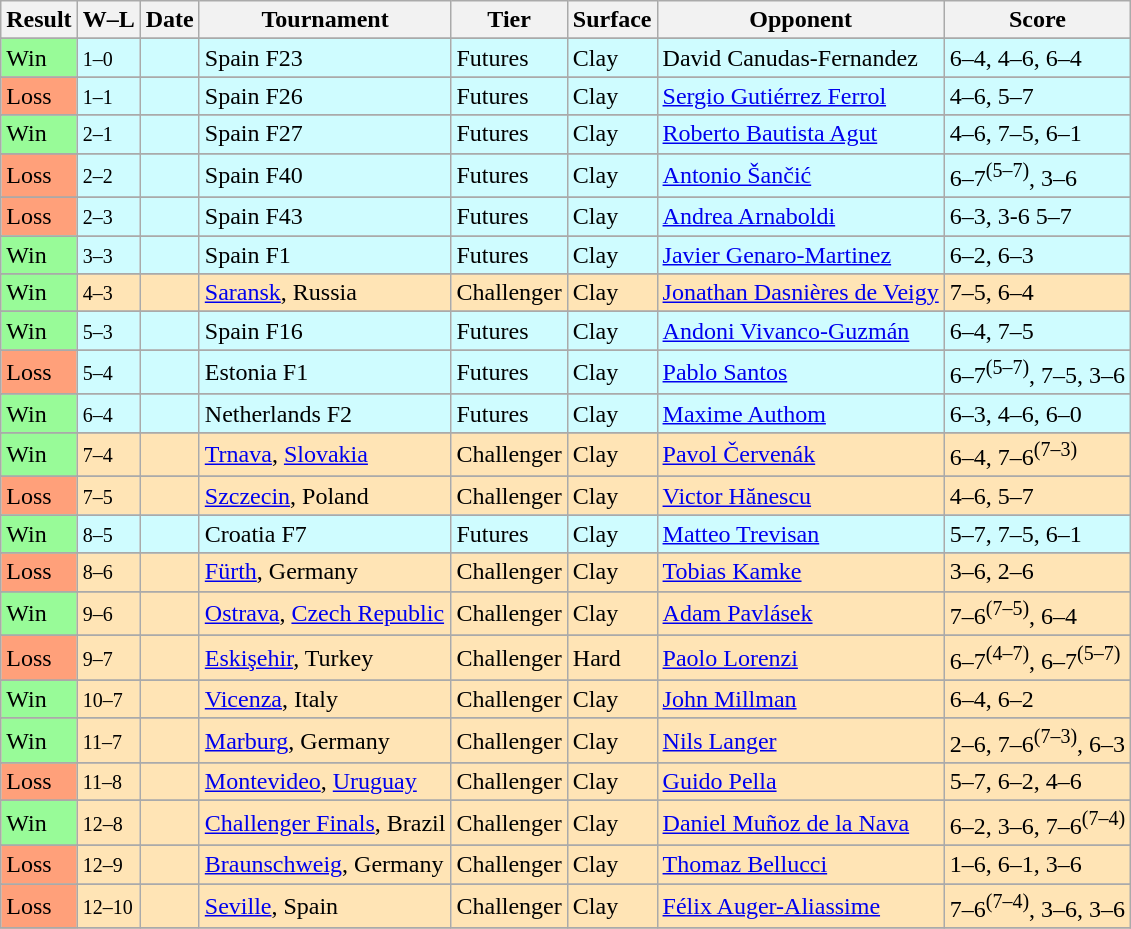<table class="sortable wikitable">
<tr>
<th>Result</th>
<th class="unsortable">W–L</th>
<th>Date</th>
<th>Tournament</th>
<th>Tier</th>
<th>Surface</th>
<th>Opponent</th>
<th class="unsortable">Score</th>
</tr>
<tr>
</tr>
<tr bgcolor=cffcff>
<td bgcolor=98fb98>Win</td>
<td><small>1–0</small></td>
<td></td>
<td>Spain F23</td>
<td>Futures</td>
<td>Clay</td>
<td> David Canudas-Fernandez</td>
<td>6–4, 4–6, 6–4</td>
</tr>
<tr>
</tr>
<tr bgcolor=cffcff>
<td bgcolor=ffa07a>Loss</td>
<td><small>1–1</small></td>
<td></td>
<td>Spain F26</td>
<td>Futures</td>
<td>Clay</td>
<td> <a href='#'>Sergio Gutiérrez Ferrol</a></td>
<td>4–6, 5–7</td>
</tr>
<tr>
</tr>
<tr bgcolor=cffcff>
<td bgcolor=98fb98>Win</td>
<td><small>2–1</small></td>
<td></td>
<td>Spain F27</td>
<td>Futures</td>
<td>Clay</td>
<td> <a href='#'>Roberto Bautista Agut</a></td>
<td>4–6, 7–5, 6–1</td>
</tr>
<tr>
</tr>
<tr bgcolor=cffcff>
<td bgcolor=ffa07a>Loss</td>
<td><small>2–2</small></td>
<td></td>
<td>Spain F40</td>
<td>Futures</td>
<td>Clay</td>
<td> <a href='#'>Antonio Šančić</a></td>
<td>6–7<sup>(5–7)</sup>, 3–6</td>
</tr>
<tr>
</tr>
<tr bgcolor=cffcff>
<td bgcolor=ffa07a>Loss</td>
<td><small>2–3</small></td>
<td></td>
<td>Spain F43</td>
<td>Futures</td>
<td>Clay</td>
<td> <a href='#'>Andrea Arnaboldi</a></td>
<td>6–3, 3-6 5–7</td>
</tr>
<tr>
</tr>
<tr bgcolor=cffcff>
<td bgcolor=98fb98>Win</td>
<td><small>3–3</small></td>
<td></td>
<td>Spain F1</td>
<td>Futures</td>
<td>Clay</td>
<td> <a href='#'>Javier Genaro-Martinez</a></td>
<td>6–2, 6–3</td>
</tr>
<tr>
</tr>
<tr bgcolor="moccasin">
<td bgcolor=98fb98>Win</td>
<td><small>4–3</small></td>
<td></td>
<td><a href='#'>Saransk</a>, Russia</td>
<td>Challenger</td>
<td>Clay</td>
<td> <a href='#'>Jonathan Dasnières de Veigy</a></td>
<td>7–5, 6–4</td>
</tr>
<tr>
</tr>
<tr bgcolor=cffcff>
<td bgcolor=98fb98>Win</td>
<td><small>5–3</small></td>
<td></td>
<td>Spain F16</td>
<td>Futures</td>
<td>Clay</td>
<td> <a href='#'>Andoni Vivanco-Guzmán</a></td>
<td>6–4, 7–5</td>
</tr>
<tr>
</tr>
<tr bgcolor=cffcff>
<td bgcolor=ffa07a>Loss</td>
<td><small>5–4</small></td>
<td></td>
<td>Estonia F1</td>
<td>Futures</td>
<td>Clay</td>
<td> <a href='#'>Pablo Santos</a></td>
<td>6–7<sup>(5–7)</sup>, 7–5, 3–6</td>
</tr>
<tr>
</tr>
<tr bgcolor=cffcff>
<td bgcolor=98fb98>Win</td>
<td><small>6–4</small></td>
<td></td>
<td>Netherlands F2</td>
<td>Futures</td>
<td>Clay</td>
<td> <a href='#'>Maxime Authom</a></td>
<td>6–3, 4–6, 6–0</td>
</tr>
<tr>
</tr>
<tr bgcolor="moccasin">
<td bgcolor=98fb98>Win</td>
<td><small>7–4</small></td>
<td></td>
<td><a href='#'>Trnava</a>, <a href='#'>Slovakia</a></td>
<td>Challenger</td>
<td>Clay</td>
<td> <a href='#'>Pavol Červenák</a></td>
<td>6–4, 7–6<sup>(7–3)</sup></td>
</tr>
<tr>
</tr>
<tr bgcolor="moccasin">
<td bgcolor=ffa07a>Loss</td>
<td><small>7–5</small></td>
<td></td>
<td><a href='#'>Szczecin</a>, Poland</td>
<td>Challenger</td>
<td>Clay</td>
<td> <a href='#'>Victor Hănescu</a></td>
<td>4–6, 5–7</td>
</tr>
<tr>
</tr>
<tr bgcolor=cffcff>
<td bgcolor=98fb98>Win</td>
<td><small>8–5</small></td>
<td></td>
<td>Croatia F7</td>
<td>Futures</td>
<td>Clay</td>
<td> <a href='#'>Matteo Trevisan</a></td>
<td>5–7, 7–5, 6–1</td>
</tr>
<tr>
</tr>
<tr bgcolor="moccasin">
<td bgcolor=ffa07a>Loss</td>
<td><small>8–6</small></td>
<td></td>
<td><a href='#'>Fürth</a>, Germany</td>
<td>Challenger</td>
<td>Clay</td>
<td> <a href='#'>Tobias Kamke</a></td>
<td>3–6, 2–6</td>
</tr>
<tr>
</tr>
<tr bgcolor="moccasin">
<td bgcolor=98fb98>Win</td>
<td><small>9–6</small></td>
<td></td>
<td><a href='#'>Ostrava</a>, <a href='#'>Czech Republic</a></td>
<td>Challenger</td>
<td>Clay</td>
<td> <a href='#'>Adam Pavlásek</a></td>
<td>7–6<sup>(7–5)</sup>, 6–4</td>
</tr>
<tr>
</tr>
<tr bgcolor="moccasin">
<td bgcolor=ffa07a>Loss</td>
<td><small>9–7</small></td>
<td></td>
<td><a href='#'>Eskişehir</a>, Turkey</td>
<td>Challenger</td>
<td>Hard</td>
<td> <a href='#'>Paolo Lorenzi</a></td>
<td>6–7<sup>(4–7)</sup>, 6–7<sup>(5–7)</sup></td>
</tr>
<tr>
</tr>
<tr bgcolor="moccasin">
<td bgcolor=98fb98>Win</td>
<td><small>10–7</small></td>
<td></td>
<td><a href='#'>Vicenza</a>, Italy</td>
<td>Challenger</td>
<td>Clay</td>
<td> <a href='#'>John Millman</a></td>
<td>6–4, 6–2</td>
</tr>
<tr>
</tr>
<tr bgcolor="moccasin">
<td bgcolor=98fb98>Win</td>
<td><small>11–7</small></td>
<td></td>
<td><a href='#'>Marburg</a>, Germany</td>
<td>Challenger</td>
<td>Clay</td>
<td> <a href='#'>Nils Langer</a></td>
<td>2–6, 7–6<sup>(7–3)</sup>, 6–3</td>
</tr>
<tr>
</tr>
<tr bgcolor="moccasin">
<td bgcolor=ffa07a>Loss</td>
<td><small>11–8</small></td>
<td></td>
<td><a href='#'>Montevideo</a>, <a href='#'>Uruguay</a></td>
<td>Challenger</td>
<td>Clay</td>
<td> <a href='#'>Guido Pella</a></td>
<td>5–7, 6–2, 4–6</td>
</tr>
<tr>
</tr>
<tr bgcolor="moccasin">
<td bgcolor=98fb98>Win</td>
<td><small>12–8</small></td>
<td></td>
<td><a href='#'>Challenger Finals</a>, Brazil</td>
<td>Challenger</td>
<td>Clay</td>
<td> <a href='#'>Daniel Muñoz de la Nava</a></td>
<td>6–2, 3–6, 7–6<sup>(7–4)</sup></td>
</tr>
<tr>
</tr>
<tr bgcolor="moccasin">
<td bgcolor=ffa07a>Loss</td>
<td><small>12–9</small></td>
<td></td>
<td><a href='#'>Braunschweig</a>, Germany</td>
<td>Challenger</td>
<td>Clay</td>
<td> <a href='#'>Thomaz Bellucci</a></td>
<td>1–6, 6–1, 3–6</td>
</tr>
<tr>
</tr>
<tr bgcolor="moccasin">
<td bgcolor=ffa07a>Loss</td>
<td><small>12–10</small></td>
<td></td>
<td><a href='#'>Seville</a>, Spain</td>
<td>Challenger</td>
<td>Clay</td>
<td> <a href='#'>Félix Auger-Aliassime</a></td>
<td>7–6<sup>(7–4)</sup>, 3–6, 3–6</td>
</tr>
<tr>
</tr>
</table>
